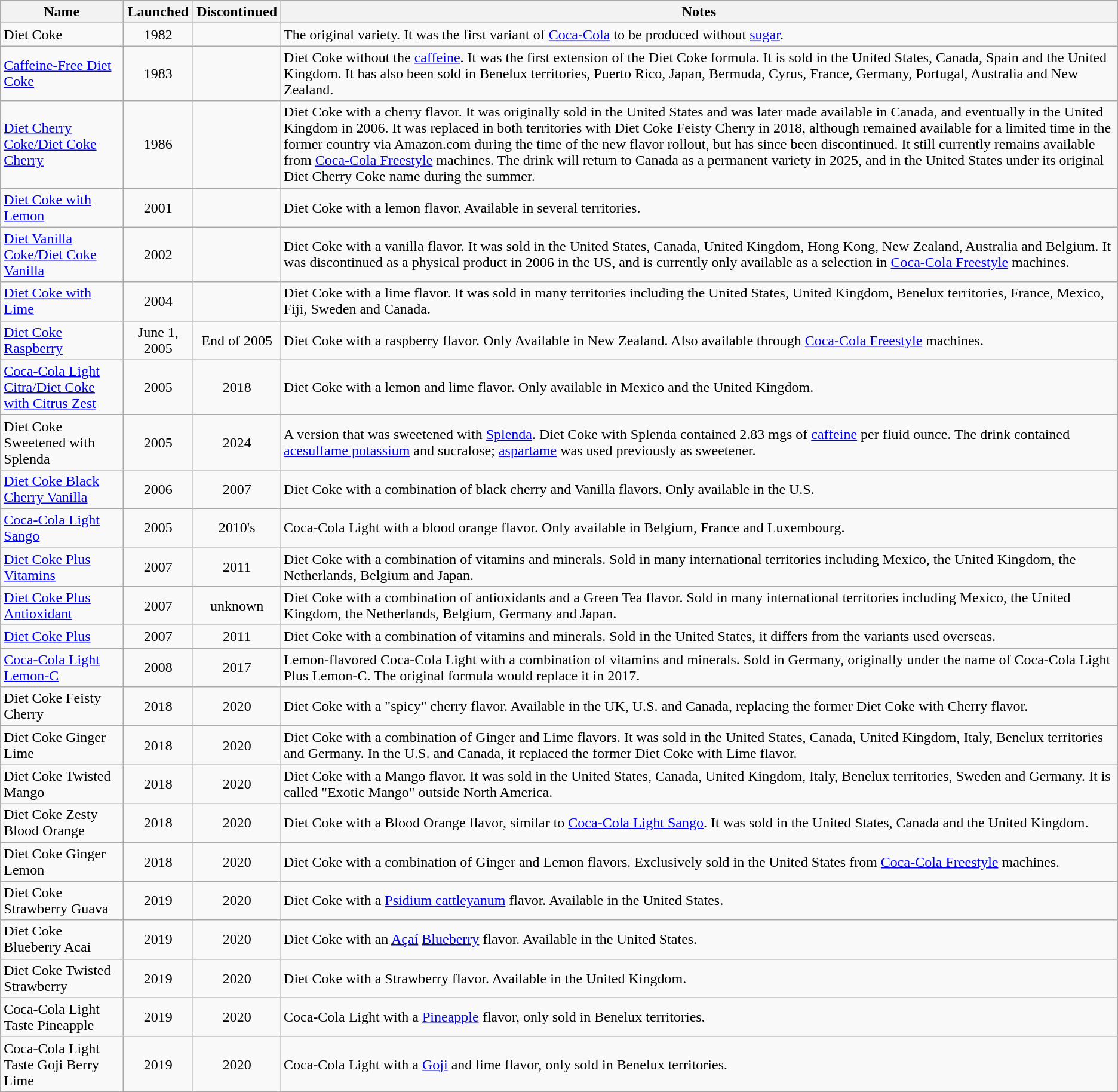<table class="wikitable">
<tr>
<th>Name</th>
<th>Launched</th>
<th>Discontinued</th>
<th>Notes</th>
</tr>
<tr>
<td>Diet Coke</td>
<td style="text-align:center;">1982</td>
<td></td>
<td>The original variety. It was the first variant of <a href='#'>Coca-Cola</a> to be produced without <a href='#'>sugar</a>.</td>
</tr>
<tr>
<td><a href='#'>Caffeine-Free Diet Coke</a></td>
<td style="text-align:center;">1983</td>
<td></td>
<td>Diet Coke without the <a href='#'>caffeine</a>. It was the first extension of the Diet Coke formula. It is sold in the United States, Canada, Spain and the United Kingdom. It has also been sold in Benelux territories, Puerto Rico, Japan, Bermuda, Cyrus, France, Germany, Portugal, Australia and New Zealand.</td>
</tr>
<tr>
<td><a href='#'>Diet Cherry Coke/Diet Coke Cherry</a></td>
<td style="text-align:center;">1986</td>
<td style="text-align:center;"></td>
<td>Diet Coke with a cherry flavor. It was originally sold in the United States and was later made available in Canada, and eventually in the United Kingdom in 2006. It was replaced in both territories with Diet Coke Feisty Cherry in 2018, although remained available for a limited time in the former country via Amazon.com during the time of the new flavor rollout, but has since been discontinued. It still currently remains available from <a href='#'>Coca-Cola Freestyle</a> machines. The drink will return to Canada as a permanent variety in 2025, and in the United States under its original Diet Cherry Coke name during the summer.</td>
</tr>
<tr>
<td><a href='#'>Diet Coke with Lemon</a></td>
<td style="text-align:center;">2001</td>
<td style="text-align:center;"></td>
<td>Diet Coke with a lemon flavor. Available in several territories.</td>
</tr>
<tr>
<td><a href='#'>Diet Vanilla Coke/Diet Coke Vanilla</a></td>
<td style="text-align:center;">2002</td>
<td style="text-align:center;"></td>
<td>Diet Coke with a vanilla flavor. It was sold in the United States, Canada, United Kingdom, Hong Kong, New Zealand, Australia and Belgium. It was discontinued as a physical product in 2006 in the US, and is currently only available as a selection in <a href='#'>Coca-Cola Freestyle</a> machines.</td>
</tr>
<tr>
<td><a href='#'>Diet Coke with Lime</a></td>
<td style="text-align:center;">2004</td>
<td style="text-align:center;"></td>
<td>Diet Coke with a lime flavor. It was sold in many territories including the United States, United Kingdom, Benelux territories, France, Mexico, Fiji, Sweden and Canada.</td>
</tr>
<tr>
<td><a href='#'>Diet Coke Raspberry</a></td>
<td style="text-align:center;">June 1, 2005</td>
<td style="text-align:center;">End of 2005</td>
<td>Diet Coke with a raspberry flavor. Only Available in New Zealand. Also available through <a href='#'>Coca-Cola Freestyle</a> machines.</td>
</tr>
<tr>
<td><a href='#'>Coca-Cola Light Citra/Diet Coke with Citrus Zest</a></td>
<td style="text-align:center;">2005</td>
<td style="text-align:center;">2018</td>
<td>Diet Coke with a lemon and lime flavor. Only available in Mexico and the United Kingdom.</td>
</tr>
<tr>
<td>Diet Coke Sweetened with Splenda</td>
<td style="text-align:center;">2005</td>
<td style="text-align:center;">2024</td>
<td>A version that was sweetened with <a href='#'>Splenda</a>. Diet Coke with Splenda contained 2.83 mgs of <a href='#'>caffeine</a> per fluid ounce. The drink contained <a href='#'>acesulfame potassium</a> and sucralose; <a href='#'>aspartame</a> was used previously as sweetener.</td>
</tr>
<tr>
<td><a href='#'>Diet Coke Black Cherry Vanilla</a></td>
<td style="text-align:center;">2006</td>
<td style="text-align:center;">2007</td>
<td>Diet Coke with a combination of black cherry and Vanilla flavors. Only available in the U.S.</td>
</tr>
<tr>
<td><a href='#'>Coca-Cola Light Sango</a></td>
<td style="text-align:center;">2005</td>
<td style="text-align:center;">2010's</td>
<td>Coca-Cola Light with a blood orange flavor. Only available in Belgium, France and Luxembourg.</td>
</tr>
<tr>
<td><a href='#'>Diet Coke Plus Vitamins</a></td>
<td style="text-align:center;">2007</td>
<td style="text-align:center;">2011</td>
<td>Diet Coke with a combination of vitamins and minerals. Sold in many international territories including Mexico, the United Kingdom, the Netherlands, Belgium and Japan.</td>
</tr>
<tr>
<td><a href='#'>Diet Coke Plus Antioxidant</a></td>
<td style="text-align:center;">2007</td>
<td style="text-align:center;">unknown</td>
<td>Diet Coke with a combination of antioxidants and a Green Tea flavor. Sold in many international territories including Mexico, the United Kingdom, the Netherlands, Belgium, Germany and Japan.</td>
</tr>
<tr>
<td><a href='#'>Diet Coke Plus</a></td>
<td style="text-align:center;">2007</td>
<td style="text-align:center;">2011</td>
<td>Diet Coke with a combination of vitamins and minerals. Sold in the United States, it differs from the variants used overseas.</td>
</tr>
<tr>
<td><a href='#'>Coca-Cola Light Lemon-C</a></td>
<td style="text-align:center;">2008</td>
<td style="text-align:center;">2017</td>
<td>Lemon-flavored Coca-Cola Light with a combination of vitamins and minerals. Sold in Germany, originally under the name of Coca-Cola Light Plus Lemon-C. The original formula would replace it in 2017.</td>
</tr>
<tr>
<td>Diet Coke Feisty Cherry</td>
<td style="text-align:center;">2018</td>
<td style="text-align:center;">2020</td>
<td>Diet Coke with a "spicy" cherry flavor. Available in the UK, U.S. and Canada, replacing the former Diet Coke with Cherry flavor.</td>
</tr>
<tr>
<td>Diet Coke Ginger Lime</td>
<td style="text-align:center;">2018</td>
<td style="text-align:center;">2020</td>
<td>Diet Coke with a combination of Ginger and Lime flavors. It was sold in the United States, Canada, United Kingdom, Italy, Benelux territories and Germany. In the U.S. and Canada, it replaced the former Diet Coke with Lime flavor.</td>
</tr>
<tr>
<td>Diet Coke Twisted Mango</td>
<td style="text-align:center;">2018</td>
<td style="text-align:center;">2020</td>
<td>Diet Coke with a Mango flavor. It was sold in the United States, Canada, United Kingdom, Italy, Benelux territories, Sweden and Germany. It is called "Exotic Mango" outside North America.</td>
</tr>
<tr>
<td>Diet Coke Zesty Blood Orange</td>
<td style="text-align:center;">2018</td>
<td style="text-align:center;">2020</td>
<td>Diet Coke with a Blood Orange flavor, similar to <a href='#'>Coca-Cola Light Sango</a>. It was sold in the United States, Canada and the United Kingdom.</td>
</tr>
<tr>
<td>Diet Coke Ginger Lemon</td>
<td style="text-align:center;">2018</td>
<td style="text-align:center;">2020</td>
<td>Diet Coke with a combination of Ginger and Lemon flavors. Exclusively sold in the United States from <a href='#'>Coca-Cola Freestyle</a> machines.</td>
</tr>
<tr>
<td>Diet Coke Strawberry Guava</td>
<td style="text-align:center;">2019</td>
<td style="text-align:center;">2020</td>
<td>Diet Coke with a <a href='#'>Psidium cattleyanum</a> flavor. Available in the United States.</td>
</tr>
<tr>
<td>Diet Coke Blueberry Acai</td>
<td style="text-align:center;">2019</td>
<td style="text-align:center;">2020</td>
<td>Diet Coke with an <a href='#'>Açaí</a> <a href='#'>Blueberry</a> flavor. Available in the United States.</td>
</tr>
<tr>
<td>Diet Coke Twisted Strawberry</td>
<td style="text-align:center;">2019</td>
<td style="text-align:center;">2020</td>
<td>Diet Coke with a Strawberry flavor. Available in the United Kingdom.</td>
</tr>
<tr>
<td>Coca-Cola Light Taste Pineapple</td>
<td style="text-align:center;">2019</td>
<td style="text-align:center;">2020</td>
<td>Coca-Cola Light with a <a href='#'>Pineapple</a> flavor, only sold in Benelux territories.</td>
</tr>
<tr>
<td>Coca-Cola Light Taste Goji Berry Lime</td>
<td style="text-align:center;">2019</td>
<td style="text-align:center;">2020</td>
<td>Coca-Cola Light with a <a href='#'>Goji</a> and lime flavor, only sold in Benelux territories.</td>
</tr>
</table>
